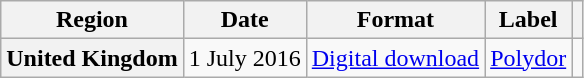<table class="wikitable plainrowheaders">
<tr>
<th>Region</th>
<th>Date</th>
<th>Format</th>
<th>Label</th>
<th></th>
</tr>
<tr>
<th scope="row">United Kingdom</th>
<td>1 July 2016</td>
<td><a href='#'>Digital download</a></td>
<td><a href='#'>Polydor</a></td>
<td></td>
</tr>
</table>
